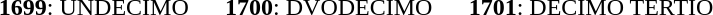<table style="margin:0.2em auto">
<tr>
<td width="12%" align="right"><strong>1699</strong>:</td>
<td align="left">UNDECIMO</td>
<td width="12%" align="right"><strong>1700</strong>:</td>
<td align="left">DVODECIMO</td>
<td width="12%" align="right"><strong>1701</strong>:</td>
<td align="left">DECIMO TERTIO</td>
</tr>
</table>
